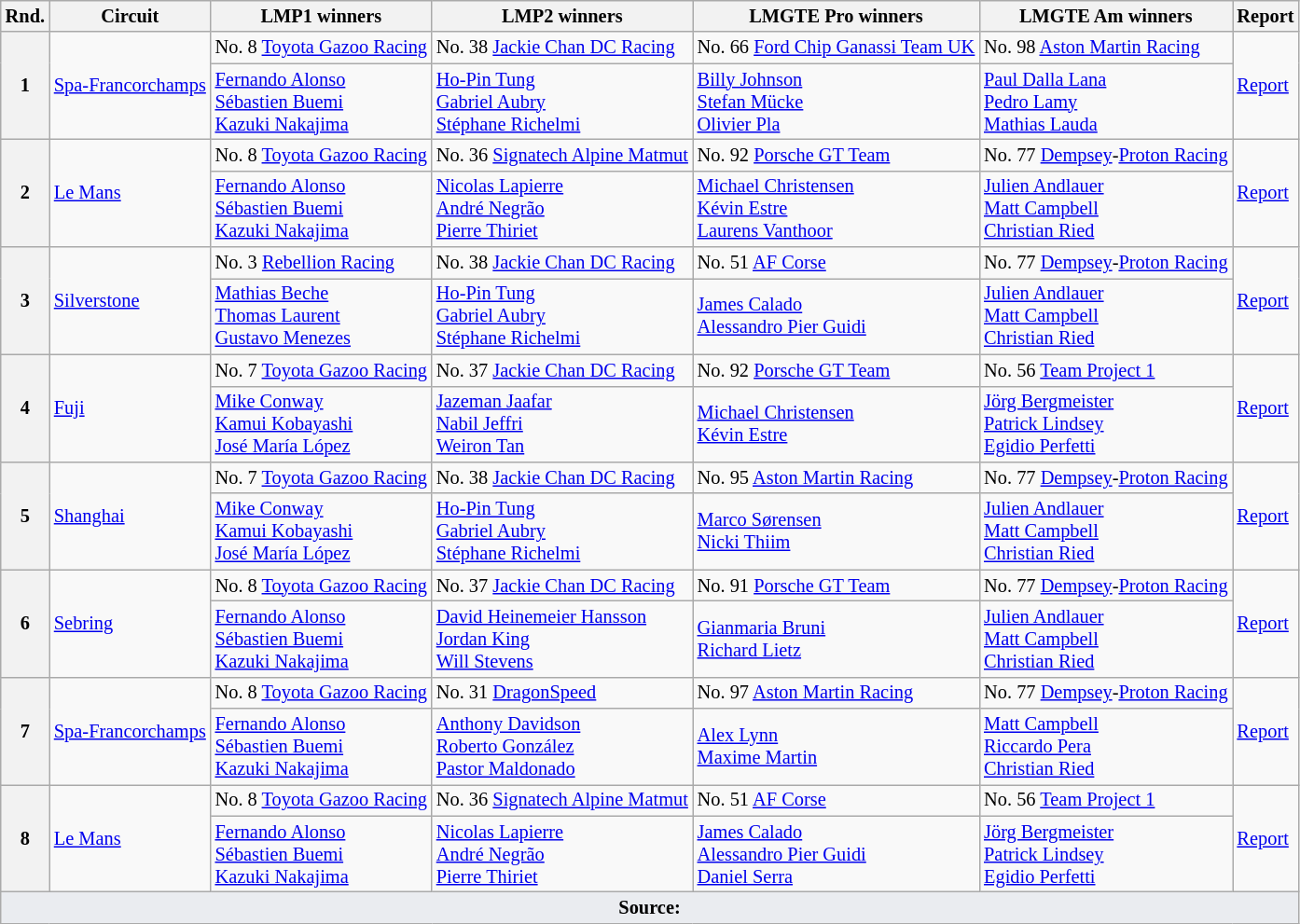<table class="wikitable" style="font-size: 85%;">
<tr>
<th>Rnd.</th>
<th>Circuit</th>
<th>LMP1 winners</th>
<th>LMP2 winners</th>
<th>LMGTE Pro winners</th>
<th>LMGTE Am winners</th>
<th>Report</th>
</tr>
<tr>
<th rowspan=2>1</th>
<td rowspan=2><a href='#'>Spa-Francorchamps</a></td>
<td> No. 8 <a href='#'>Toyota Gazoo Racing</a></td>
<td> No. 38 <a href='#'>Jackie Chan DC Racing</a></td>
<td> No. 66 <a href='#'>Ford Chip Ganassi Team UK</a></td>
<td> No. 98 <a href='#'>Aston Martin Racing</a></td>
<td rowspan=2><a href='#'>Report</a></td>
</tr>
<tr>
<td> <a href='#'>Fernando Alonso</a><br> <a href='#'>Sébastien Buemi</a><br> <a href='#'>Kazuki Nakajima</a></td>
<td> <a href='#'>Ho-Pin Tung</a><br> <a href='#'>Gabriel Aubry</a><br> <a href='#'>Stéphane Richelmi</a></td>
<td> <a href='#'>Billy Johnson</a><br> <a href='#'>Stefan Mücke</a><br> <a href='#'>Olivier Pla</a></td>
<td> <a href='#'>Paul Dalla Lana</a><br> <a href='#'>Pedro Lamy</a><br> <a href='#'>Mathias Lauda</a></td>
</tr>
<tr>
<th rowspan=2>2</th>
<td rowspan=2><a href='#'>Le Mans</a></td>
<td> No. 8 <a href='#'>Toyota Gazoo Racing</a></td>
<td> No. 36 <a href='#'>Signatech Alpine Matmut</a></td>
<td> No. 92 <a href='#'>Porsche GT Team</a></td>
<td> No. 77 <a href='#'>Dempsey</a>-<a href='#'>Proton Racing</a></td>
<td rowspan=2><a href='#'>Report</a></td>
</tr>
<tr>
<td> <a href='#'>Fernando Alonso</a><br> <a href='#'>Sébastien Buemi</a><br> <a href='#'>Kazuki Nakajima</a></td>
<td> <a href='#'>Nicolas Lapierre</a><br> <a href='#'>André Negrão</a><br> <a href='#'>Pierre Thiriet</a></td>
<td> <a href='#'>Michael Christensen</a><br> <a href='#'>Kévin Estre</a><br> <a href='#'>Laurens Vanthoor</a></td>
<td> <a href='#'>Julien Andlauer</a><br> <a href='#'>Matt Campbell</a><br> <a href='#'>Christian Ried</a></td>
</tr>
<tr>
<th rowspan=2>3</th>
<td rowspan=2><a href='#'>Silverstone</a></td>
<td> No. 3 <a href='#'>Rebellion Racing</a></td>
<td> No. 38 <a href='#'>Jackie Chan DC Racing</a></td>
<td> No. 51 <a href='#'>AF Corse</a></td>
<td> No. 77 <a href='#'>Dempsey</a>-<a href='#'>Proton Racing</a></td>
<td rowspan=2><a href='#'>Report</a></td>
</tr>
<tr>
<td> <a href='#'>Mathias Beche</a><br> <a href='#'>Thomas Laurent</a><br> <a href='#'>Gustavo Menezes</a></td>
<td> <a href='#'>Ho-Pin Tung</a><br> <a href='#'>Gabriel Aubry</a><br> <a href='#'>Stéphane Richelmi</a></td>
<td> <a href='#'>James Calado</a><br> <a href='#'>Alessandro Pier Guidi</a></td>
<td> <a href='#'>Julien Andlauer</a><br> <a href='#'>Matt Campbell</a><br> <a href='#'>Christian Ried</a></td>
</tr>
<tr>
<th rowspan=2>4</th>
<td rowspan=2><a href='#'>Fuji</a></td>
<td> No. 7 <a href='#'>Toyota Gazoo Racing</a></td>
<td> No. 37 <a href='#'>Jackie Chan DC Racing</a></td>
<td> No. 92 <a href='#'>Porsche GT Team</a></td>
<td> No. 56 <a href='#'>Team Project 1</a></td>
<td rowspan=2><a href='#'>Report</a></td>
</tr>
<tr>
<td> <a href='#'>Mike Conway</a><br> <a href='#'>Kamui Kobayashi</a><br> <a href='#'>José María López</a></td>
<td> <a href='#'>Jazeman Jaafar</a><br> <a href='#'>Nabil Jeffri</a><br> <a href='#'>Weiron Tan</a></td>
<td> <a href='#'>Michael Christensen</a><br> <a href='#'>Kévin Estre</a></td>
<td> <a href='#'>Jörg Bergmeister</a><br> <a href='#'>Patrick Lindsey</a><br> <a href='#'>Egidio Perfetti</a></td>
</tr>
<tr>
<th rowspan=2>5</th>
<td rowspan=2><a href='#'>Shanghai</a></td>
<td> No. 7 <a href='#'>Toyota Gazoo Racing</a></td>
<td> No. 38 <a href='#'>Jackie Chan DC Racing</a></td>
<td> No. 95 <a href='#'>Aston Martin Racing</a></td>
<td> No. 77 <a href='#'>Dempsey</a>-<a href='#'>Proton Racing</a></td>
<td rowspan=2><a href='#'>Report</a></td>
</tr>
<tr>
<td> <a href='#'>Mike Conway</a><br> <a href='#'>Kamui Kobayashi</a><br> <a href='#'>José María López</a></td>
<td> <a href='#'>Ho-Pin Tung</a><br> <a href='#'>Gabriel Aubry</a><br> <a href='#'>Stéphane Richelmi</a></td>
<td> <a href='#'>Marco Sørensen</a><br> <a href='#'>Nicki Thiim</a></td>
<td> <a href='#'>Julien Andlauer</a><br> <a href='#'>Matt Campbell</a><br> <a href='#'>Christian Ried</a></td>
</tr>
<tr>
<th rowspan=2>6</th>
<td rowspan=2><a href='#'>Sebring</a></td>
<td> No. 8 <a href='#'>Toyota Gazoo Racing</a></td>
<td> No. 37 <a href='#'>Jackie Chan DC Racing</a></td>
<td> No. 91 <a href='#'>Porsche GT Team</a></td>
<td> No. 77 <a href='#'>Dempsey</a>-<a href='#'>Proton Racing</a></td>
<td rowspan=2><a href='#'>Report</a></td>
</tr>
<tr>
<td> <a href='#'>Fernando Alonso</a><br> <a href='#'>Sébastien Buemi</a><br> <a href='#'>Kazuki Nakajima</a></td>
<td> <a href='#'>David Heinemeier Hansson</a><br> <a href='#'>Jordan King</a><br> <a href='#'>Will Stevens</a></td>
<td> <a href='#'>Gianmaria Bruni</a><br> <a href='#'>Richard Lietz</a></td>
<td> <a href='#'>Julien Andlauer</a><br> <a href='#'>Matt Campbell</a><br> <a href='#'>Christian Ried</a></td>
</tr>
<tr>
<th rowspan=2>7</th>
<td rowspan=2><a href='#'>Spa-Francorchamps</a></td>
<td> No. 8 <a href='#'>Toyota Gazoo Racing</a></td>
<td> No. 31 <a href='#'>DragonSpeed</a></td>
<td> No. 97 <a href='#'>Aston Martin Racing</a></td>
<td> No. 77 <a href='#'>Dempsey</a>-<a href='#'>Proton Racing</a></td>
<td rowspan=2><a href='#'>Report</a></td>
</tr>
<tr>
<td> <a href='#'>Fernando Alonso</a><br> <a href='#'>Sébastien Buemi</a><br> <a href='#'>Kazuki Nakajima</a></td>
<td> <a href='#'>Anthony Davidson</a><br> <a href='#'>Roberto González</a><br> <a href='#'>Pastor Maldonado</a></td>
<td> <a href='#'>Alex Lynn</a><br> <a href='#'>Maxime Martin</a></td>
<td> <a href='#'>Matt Campbell</a><br> <a href='#'>Riccardo Pera</a><br> <a href='#'>Christian Ried</a></td>
</tr>
<tr>
<th rowspan=2>8</th>
<td rowspan=2><a href='#'>Le Mans</a></td>
<td> No. 8 <a href='#'>Toyota Gazoo Racing</a></td>
<td> No. 36 <a href='#'>Signatech Alpine Matmut</a></td>
<td> No. 51 <a href='#'>AF Corse</a></td>
<td> No. 56 <a href='#'>Team Project 1</a></td>
<td rowspan=2><a href='#'>Report</a></td>
</tr>
<tr>
<td> <a href='#'>Fernando Alonso</a><br> <a href='#'>Sébastien Buemi</a><br> <a href='#'>Kazuki Nakajima</a></td>
<td> <a href='#'>Nicolas Lapierre</a><br> <a href='#'>André Negrão</a><br> <a href='#'>Pierre Thiriet</a></td>
<td> <a href='#'>James Calado</a><br> <a href='#'>Alessandro Pier Guidi</a><br> <a href='#'>Daniel Serra</a></td>
<td> <a href='#'>Jörg Bergmeister</a><br> <a href='#'>Patrick Lindsey</a><br> <a href='#'>Egidio Perfetti</a></td>
</tr>
<tr class="sortbottom">
<td colspan="7" style="background-color:#EAECF0;text-align:center"><strong>Source:</strong></td>
</tr>
</table>
